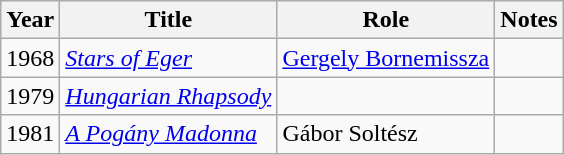<table class="wikitable sortable">
<tr>
<th>Year</th>
<th>Title</th>
<th>Role</th>
<th class="unsortable">Notes</th>
</tr>
<tr>
<td>1968</td>
<td><em><a href='#'>Stars of Eger</a></em></td>
<td><a href='#'>Gergely Bornemissza</a></td>
<td></td>
</tr>
<tr>
<td>1979</td>
<td><em><a href='#'>Hungarian Rhapsody</a></em></td>
<td></td>
<td></td>
</tr>
<tr>
<td>1981</td>
<td><em><a href='#'>A Pogány Madonna</a></em></td>
<td>Gábor Soltész</td>
<td></td>
</tr>
</table>
